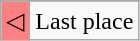<table class="wikitable">
<tr>
</tr>
<tr>
<td style="text-align:center; background-color:#FE8080;">◁</td>
<td>Last place</td>
</tr>
</table>
